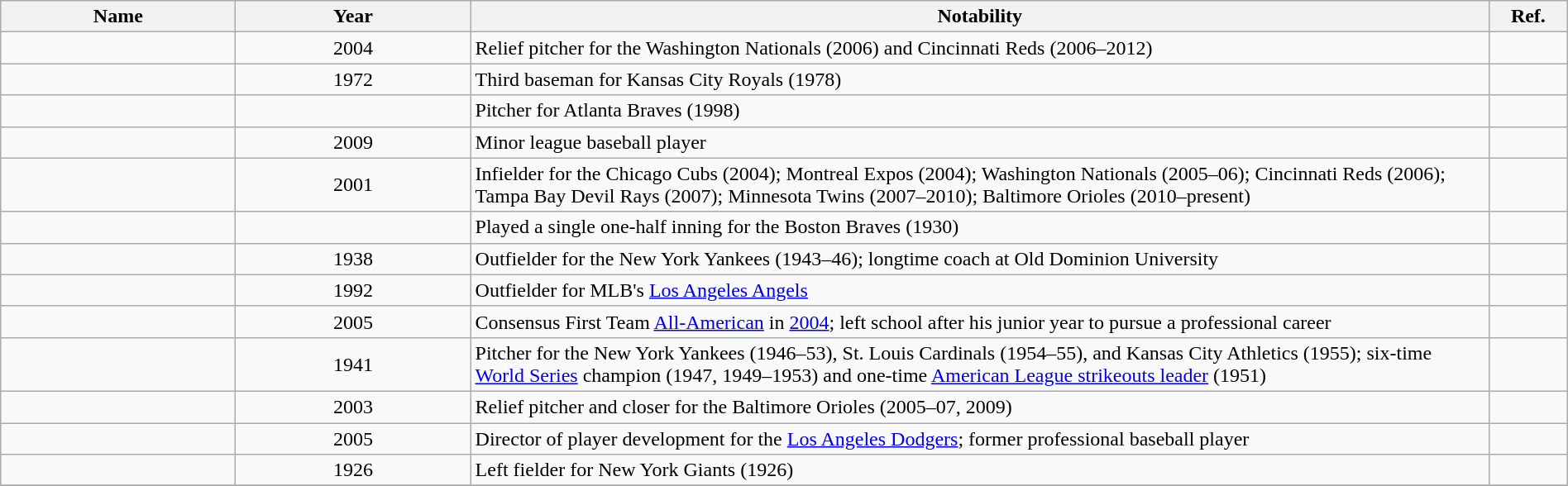<table class="wikitable sortable" style="width:100%">
<tr>
<th width="15%">Name</th>
<th width="15%">Year</th>
<th width="65%" class="unsortable">Notability</th>
<th width="5%" class="unsortable">Ref.</th>
</tr>
<tr>
<td></td>
<td align="center">2004</td>
<td>Relief pitcher for the Washington Nationals (2006) and Cincinnati Reds (2006–2012)</td>
<td align="center"></td>
</tr>
<tr>
<td></td>
<td align="center">1972</td>
<td>Third baseman for Kansas City Royals (1978)</td>
<td align="center"></td>
</tr>
<tr>
<td></td>
<td align="center"></td>
<td>Pitcher for Atlanta Braves (1998)</td>
<td align="center"></td>
</tr>
<tr>
<td></td>
<td align="center">2009</td>
<td>Minor league baseball player</td>
<td align="center"></td>
</tr>
<tr>
<td></td>
<td align="center">2001</td>
<td>Infielder for the Chicago Cubs (2004); Montreal Expos (2004); Washington Nationals (2005–06); Cincinnati Reds (2006); Tampa Bay Devil Rays (2007); Minnesota Twins (2007–2010); Baltimore Orioles (2010–present)</td>
<td align="center"></td>
</tr>
<tr>
<td></td>
<td align="center"></td>
<td>Played a single one-half inning for the Boston Braves (1930)</td>
<td align="center"></td>
</tr>
<tr>
<td></td>
<td align="center">1938</td>
<td>Outfielder for the New York Yankees (1943–46); longtime coach at Old Dominion University</td>
<td align="center"></td>
</tr>
<tr>
<td></td>
<td align="center">1992</td>
<td>Outfielder for MLB's <a href='#'>Los Angeles Angels</a></td>
<td align="center"></td>
</tr>
<tr>
<td></td>
<td align="center">2005</td>
<td>Consensus First Team <a href='#'>All-American</a> in <a href='#'>2004</a>; left school after his junior year to pursue a professional career</td>
<td align="center"></td>
</tr>
<tr>
<td></td>
<td align="center">1941</td>
<td>Pitcher for the New York Yankees (1946–53), St. Louis Cardinals (1954–55), and Kansas City Athletics (1955); six-time <a href='#'>World Series</a> champion (1947, 1949–1953) and one-time <a href='#'>American League strikeouts leader</a> (1951)</td>
<td align="center"></td>
</tr>
<tr>
<td></td>
<td align="center">2003</td>
<td>Relief pitcher and closer for the Baltimore Orioles (2005–07, 2009)</td>
<td align="center"></td>
</tr>
<tr>
<td></td>
<td align="center">2005</td>
<td>Director of player development for the <a href='#'>Los Angeles Dodgers</a>; former professional baseball player</td>
<td align="center"></td>
</tr>
<tr>
<td></td>
<td align="center">1926</td>
<td>Left fielder for New York Giants (1926)</td>
<td align="center"></td>
</tr>
<tr>
</tr>
</table>
